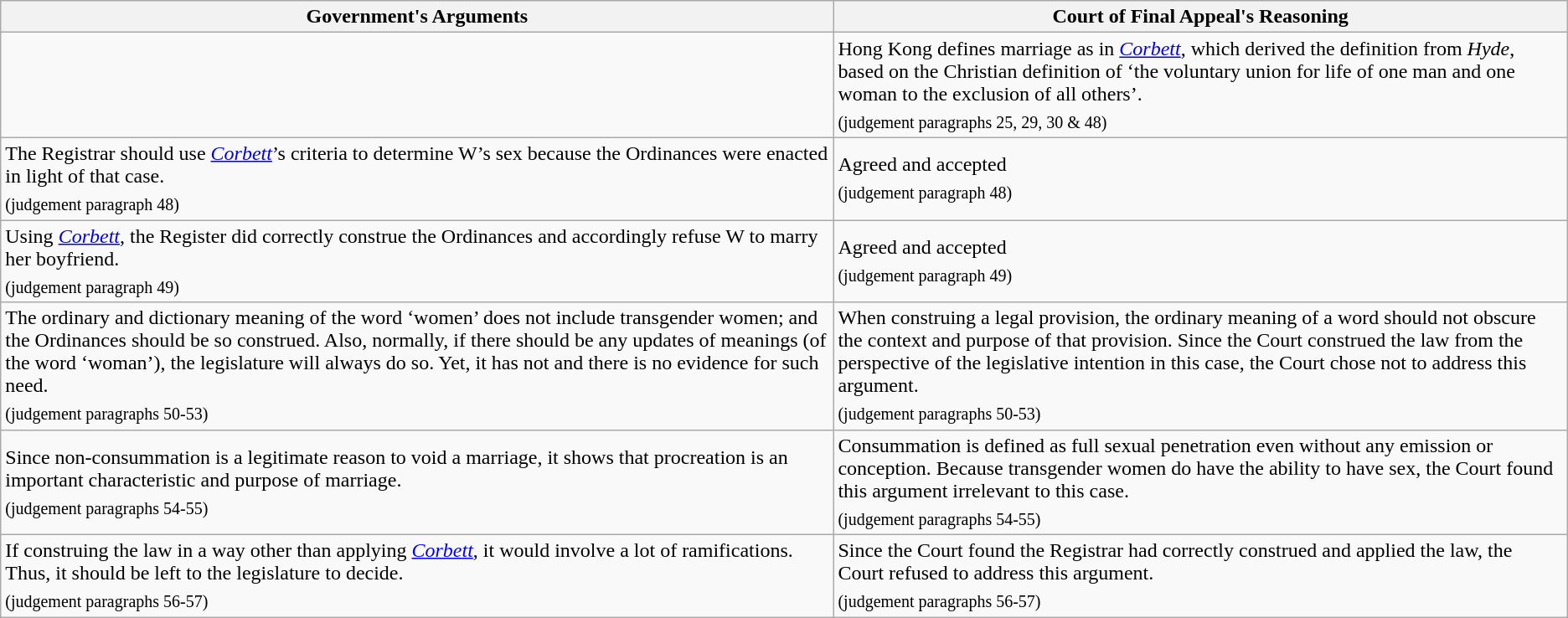<table class="wikitable">
<tr>
<th>Government's Arguments</th>
<th>Court of Final Appeal's Reasoning</th>
</tr>
<tr>
<td></td>
<td>Hong Kong defines marriage as in <em><a href='#'>Corbett</a></em>, which derived the definition from <em>Hyde</em>, based on the Christian definition of ‘the voluntary union for life of one man and one woman to the exclusion of all others’.<br><sub>(judgement paragraphs 25, 29, 30 & 48)</sub></td>
</tr>
<tr>
<td>The Registrar should use <em><a href='#'>Corbett</a></em>’s criteria to determine W’s sex because the Ordinances were enacted in light of that case.<br><sub>(judgement paragraph 48)</sub></td>
<td>Agreed and accepted<br><sub>(judgement paragraph 48)</sub></td>
</tr>
<tr>
<td>Using <em><a href='#'>Corbett</a></em>, the Register did correctly construe the Ordinances and accordingly refuse W to marry her boyfriend.<br><sub>(judgement paragraph 49)</sub></td>
<td>Agreed and accepted<br><sub>(judgement paragraph 49)</sub></td>
</tr>
<tr>
<td>The ordinary and dictionary meaning of the word ‘women’ does not include transgender women; and the Ordinances should be so construed. Also, normally, if there should be any updates of meanings (of the word ‘woman’), the legislature will always do so. Yet, it has not and there is no evidence for such need.<br><sub>(judgement paragraphs 50-53)</sub></td>
<td>When construing a legal provision, the ordinary meaning of a word should not obscure the context and purpose of that provision.  Since the Court construed the law from the perspective of the legislative intention in this case, the Court chose not to address this argument.<br><sub>(judgement paragraphs 50-53)</sub></td>
</tr>
<tr>
<td>Since non-consummation is a legitimate reason to void a marriage, it shows that procreation is an important characteristic and purpose of marriage.<br><sub>(judgement paragraphs 54-55)</sub></td>
<td>Consummation is defined as full sexual penetration even without any emission or conception. Because transgender women do have the ability to have sex, the Court found this argument irrelevant to this case.<br><sub>(judgement paragraphs 54-55)</sub></td>
</tr>
<tr>
<td>If construing the law in a way other than applying <em><a href='#'>Corbett</a></em>, it would involve a lot of ramifications. Thus, it should be left to the legislature to decide.<br><sub>(judgement paragraphs 56-57)</sub></td>
<td>Since the Court found the Registrar had correctly construed and applied the law, the Court refused to address this argument.<br><sub>(judgement paragraphs 56-57)</sub></td>
</tr>
</table>
